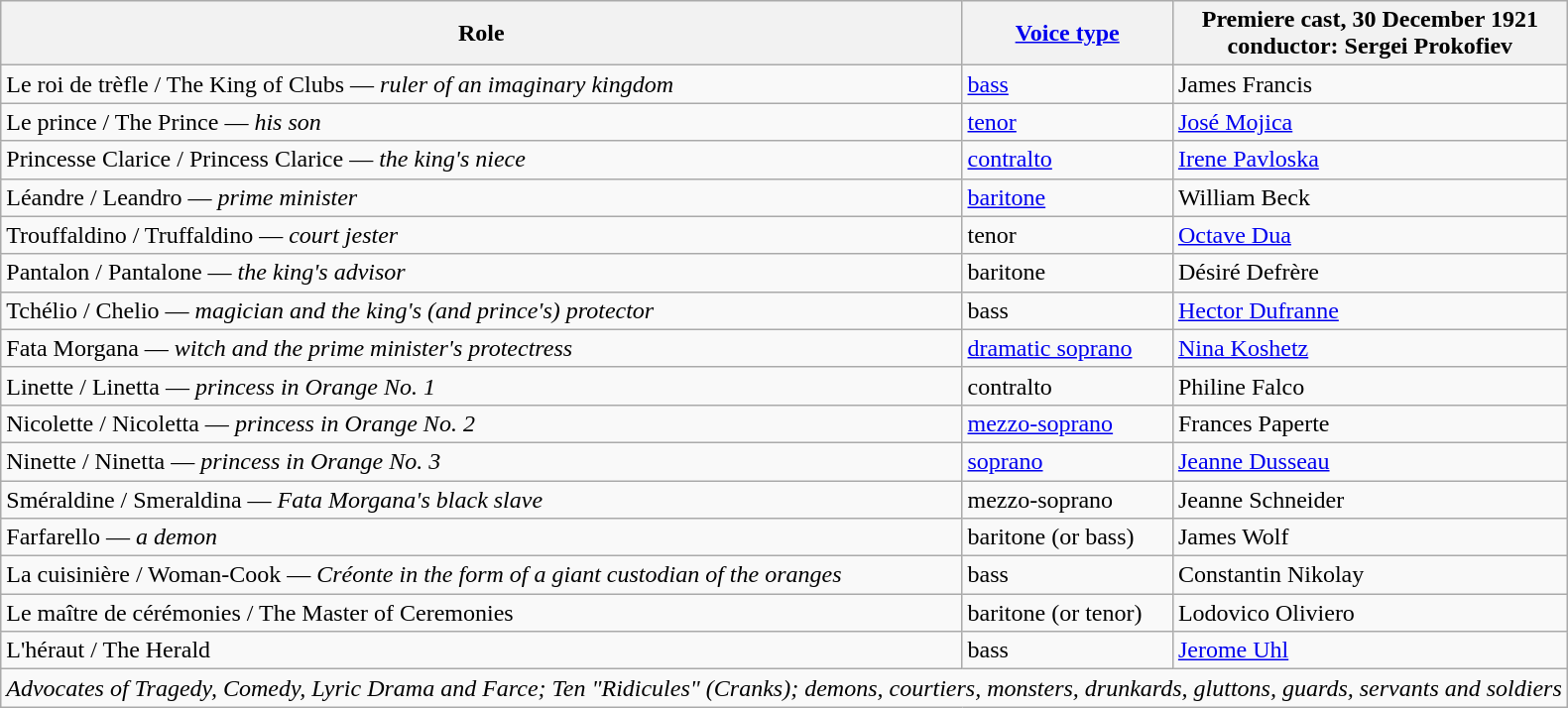<table class="wikitable">
<tr>
<th>Role<br></th>
<th><a href='#'>Voice type</a></th>
<th>Premiere cast, 30 December 1921<br>conductor: Sergei Prokofiev</th>
</tr>
<tr>
<td>Le roi de trèfle / The King of Clubs — <em>ruler of an imaginary kingdom</em></td>
<td><a href='#'>bass</a></td>
<td>James Francis</td>
</tr>
<tr>
<td>Le prince / The Prince — <em>his son</em></td>
<td><a href='#'>tenor</a></td>
<td><a href='#'>José Mojica</a></td>
</tr>
<tr>
<td>Princesse Clarice / Princess Clarice — <em>the king's niece</em></td>
<td><a href='#'>contralto</a></td>
<td><a href='#'>Irene Pavloska</a></td>
</tr>
<tr>
<td>Léandre / Leandro — <em>prime minister</em></td>
<td><a href='#'>baritone</a></td>
<td>William Beck</td>
</tr>
<tr>
<td>Trouffaldino / Truffaldino — <em>court jester</em></td>
<td>tenor</td>
<td><a href='#'>Octave Dua</a></td>
</tr>
<tr>
<td>Pantalon / Pantalone — <em>the king's advisor</em></td>
<td>baritone</td>
<td>Désiré Defrère</td>
</tr>
<tr>
<td>Tchélio / Chelio — <em>magician and the king's (and prince's) protector</em></td>
<td>bass</td>
<td><a href='#'>Hector Dufranne</a></td>
</tr>
<tr>
<td>Fata Morgana — <em>witch and the prime minister's protectress</em></td>
<td><a href='#'>dramatic soprano</a></td>
<td><a href='#'>Nina Koshetz</a></td>
</tr>
<tr>
<td>Linette / Linetta — <em>princess in Orange No. 1</em></td>
<td>contralto</td>
<td>Philine Falco</td>
</tr>
<tr>
<td>Nicolette / Nicoletta — <em>princess in Orange No. 2</em></td>
<td><a href='#'>mezzo-soprano</a></td>
<td>Frances Paperte</td>
</tr>
<tr>
<td>Ninette / Ninetta — <em>princess in Orange No. 3</em></td>
<td><a href='#'>soprano</a></td>
<td><a href='#'>Jeanne Dusseau</a></td>
</tr>
<tr>
<td>Sméraldine / Smeraldina — <em>Fata Morgana's black slave</em></td>
<td>mezzo-soprano</td>
<td>Jeanne Schneider</td>
</tr>
<tr>
<td>Farfarello — <em>a demon</em></td>
<td>baritone (or bass)</td>
<td>James Wolf</td>
</tr>
<tr>
<td>La cuisinière / Woman-Cook — <em>Créonte in the form of a giant custodian of the oranges</em></td>
<td>bass</td>
<td>Constantin Nikolay</td>
</tr>
<tr>
<td>Le maître de cérémonies / The Master of Ceremonies</td>
<td>baritone (or tenor)</td>
<td>Lodovico Oliviero</td>
</tr>
<tr>
<td>L'héraut / The Herald</td>
<td>bass</td>
<td><a href='#'>Jerome Uhl</a></td>
</tr>
<tr>
<td colspan="3"><em>Advocates of Tragedy, Comedy, Lyric Drama and Farce; Ten "Ridicules" (Cranks); demons, courtiers, monsters, drunkards, gluttons, guards, servants and soldiers</em></td>
</tr>
</table>
